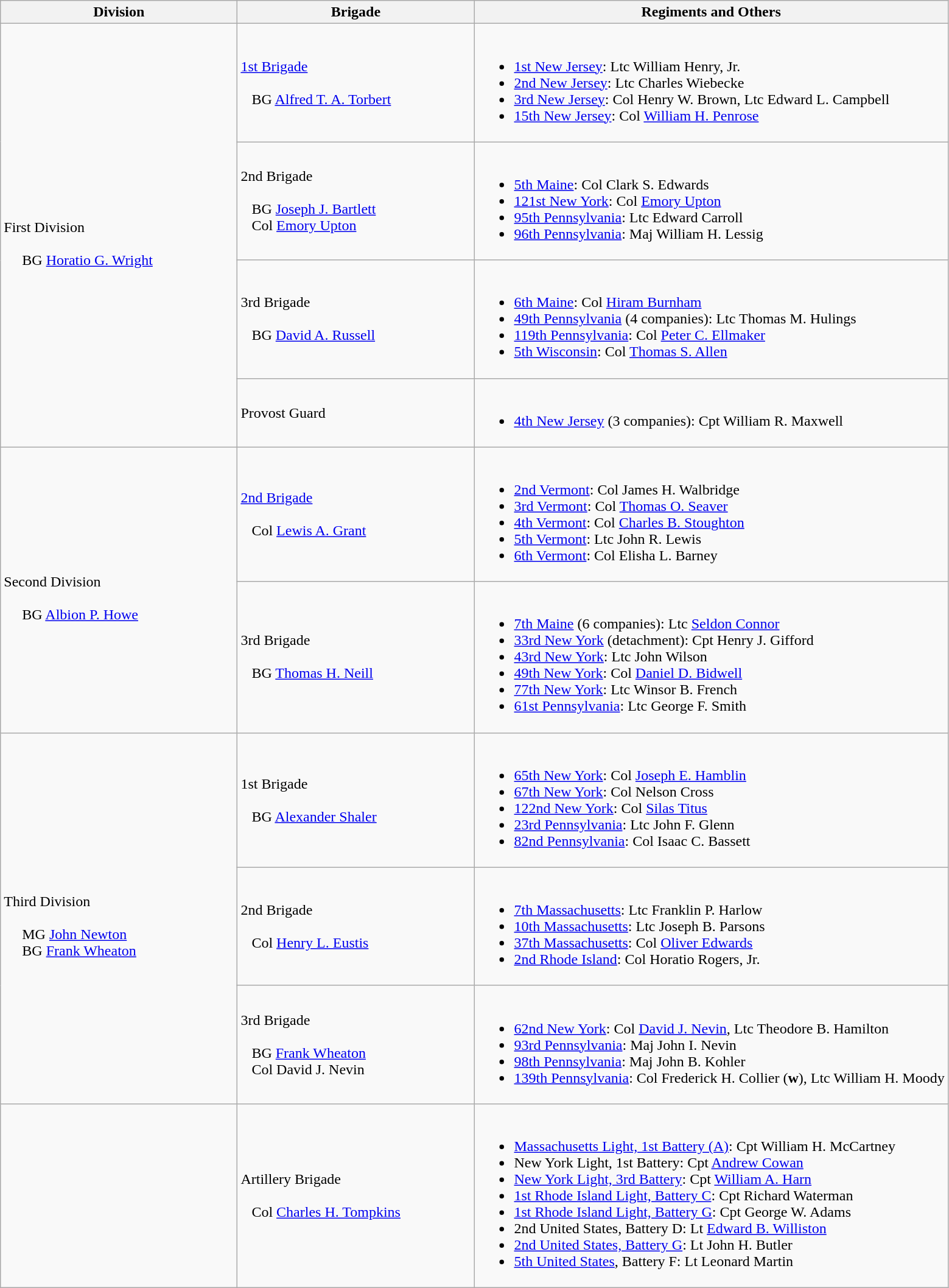<table class="wikitable">
<tr>
<th style="width:25%;">Division</th>
<th style="width:25%;">Brigade</th>
<th>Regiments and Others</th>
</tr>
<tr>
<td rowspan=4><br>First Division
<br>
<br>    
BG <a href='#'>Horatio G. Wright</a></td>
<td><a href='#'>1st Brigade</a><br><br>  
BG <a href='#'>Alfred T. A. Torbert</a></td>
<td><br><ul><li><a href='#'>1st New Jersey</a>: Ltc William Henry, Jr.</li><li><a href='#'>2nd New Jersey</a>: Ltc Charles Wiebecke</li><li><a href='#'>3rd New Jersey</a>: Col Henry W. Brown, Ltc Edward L. Campbell</li><li><a href='#'>15th New Jersey</a>: Col <a href='#'>William H. Penrose</a></li></ul></td>
</tr>
<tr>
<td>2nd Brigade<br><br>  
BG <a href='#'>Joseph J. Bartlett</a>
<br>  
Col <a href='#'>Emory Upton</a></td>
<td><br><ul><li><a href='#'>5th Maine</a>: Col Clark S. Edwards</li><li><a href='#'>121st New York</a>: Col <a href='#'>Emory Upton</a></li><li><a href='#'>95th Pennsylvania</a>: Ltc Edward Carroll</li><li><a href='#'>96th Pennsylvania</a>: Maj William H. Lessig</li></ul></td>
</tr>
<tr>
<td>3rd Brigade<br><br>  
BG <a href='#'>David A. Russell</a></td>
<td><br><ul><li><a href='#'>6th Maine</a>: Col <a href='#'>Hiram Burnham</a></li><li><a href='#'>49th Pennsylvania</a> (4 companies): Ltc Thomas M. Hulings</li><li><a href='#'>119th Pennsylvania</a>: Col <a href='#'>Peter C. Ellmaker</a></li><li><a href='#'>5th Wisconsin</a>: Col <a href='#'>Thomas S. Allen</a></li></ul></td>
</tr>
<tr>
<td>Provost Guard</td>
<td><br><ul><li><a href='#'>4th New Jersey</a> (3 companies): Cpt William R. Maxwell</li></ul></td>
</tr>
<tr>
<td rowspan=2><br>Second Division 
<br>
<br>    
BG <a href='#'>Albion P. Howe</a></td>
<td><a href='#'>2nd Brigade</a><br><br>  
Col <a href='#'>Lewis A. Grant</a></td>
<td><br><ul><li><a href='#'>2nd Vermont</a>: Col James H. Walbridge</li><li><a href='#'>3rd Vermont</a>: Col <a href='#'>Thomas O. Seaver</a></li><li><a href='#'>4th Vermont</a>: Col <a href='#'>Charles B. Stoughton</a></li><li><a href='#'>5th Vermont</a>: Ltc John R. Lewis</li><li><a href='#'>6th Vermont</a>: Col Elisha L. Barney</li></ul></td>
</tr>
<tr>
<td>3rd Brigade<br><br>  
BG <a href='#'>Thomas H. Neill</a></td>
<td><br><ul><li><a href='#'>7th Maine</a> (6 companies): Ltc <a href='#'>Seldon Connor</a></li><li><a href='#'>33rd New York</a> (detachment): Cpt Henry J. Gifford</li><li><a href='#'>43rd New York</a>: Ltc John Wilson</li><li><a href='#'>49th New York</a>: Col <a href='#'>Daniel D. Bidwell</a></li><li><a href='#'>77th New York</a>: Ltc Winsor B. French</li><li><a href='#'>61st Pennsylvania</a>: Ltc George F. Smith</li></ul></td>
</tr>
<tr>
<td rowspan=3><br>Third Division
<br>
<br>    
MG <a href='#'>John Newton</a>
<br>    
BG <a href='#'>Frank Wheaton</a></td>
<td>1st Brigade<br><br>  
BG <a href='#'>Alexander Shaler</a></td>
<td><br><ul><li><a href='#'>65th New York</a>: Col <a href='#'>Joseph E. Hamblin</a></li><li><a href='#'>67th New York</a>: Col Nelson Cross</li><li><a href='#'>122nd New York</a>: Col <a href='#'>Silas Titus</a></li><li><a href='#'>23rd Pennsylvania</a>: Ltc John F. Glenn</li><li><a href='#'>82nd Pennsylvania</a>: Col Isaac C. Bassett</li></ul></td>
</tr>
<tr>
<td>2nd Brigade<br><br>  
Col <a href='#'>Henry L. Eustis</a></td>
<td><br><ul><li><a href='#'>7th Massachusetts</a>: Ltc Franklin P. Harlow</li><li><a href='#'>10th Massachusetts</a>: Ltc Joseph B. Parsons</li><li><a href='#'>37th Massachusetts</a>: Col <a href='#'>Oliver Edwards</a></li><li><a href='#'>2nd Rhode Island</a>: Col Horatio Rogers, Jr.</li></ul></td>
</tr>
<tr>
<td>3rd Brigade <br><br>  
BG <a href='#'>Frank Wheaton</a>
<br>  
Col David J. Nevin</td>
<td><br><ul><li><a href='#'>62nd New York</a>: Col <a href='#'>David J. Nevin</a>, Ltc Theodore B. Hamilton</li><li><a href='#'>93rd Pennsylvania</a>: Maj John I. Nevin</li><li><a href='#'>98th Pennsylvania</a>: Maj John B. Kohler</li><li><a href='#'>139th Pennsylvania</a>: Col Frederick H. Collier (<strong>w</strong>), Ltc William H. Moody</li></ul></td>
</tr>
<tr>
<td></td>
<td>Artillery Brigade<br><br>  
Col <a href='#'>Charles H. Tompkins</a></td>
<td><br><ul><li><a href='#'>Massachusetts Light, 1st Battery (A)</a>: Cpt William H. McCartney</li><li>New York Light, 1st Battery: Cpt <a href='#'>Andrew Cowan</a></li><li><a href='#'>New York Light, 3rd Battery</a>: Cpt <a href='#'>William A. Harn</a></li><li><a href='#'>1st Rhode Island Light, Battery C</a>: Cpt Richard Waterman</li><li><a href='#'>1st Rhode Island Light, Battery G</a>: Cpt George W. Adams</li><li>2nd United States, Battery D: Lt <a href='#'>Edward B. Williston</a></li><li><a href='#'>2nd United States, Battery G</a>: Lt John H. Butler</li><li><a href='#'>5th United States</a>, Battery F: Lt Leonard Martin</li></ul></td>
</tr>
</table>
